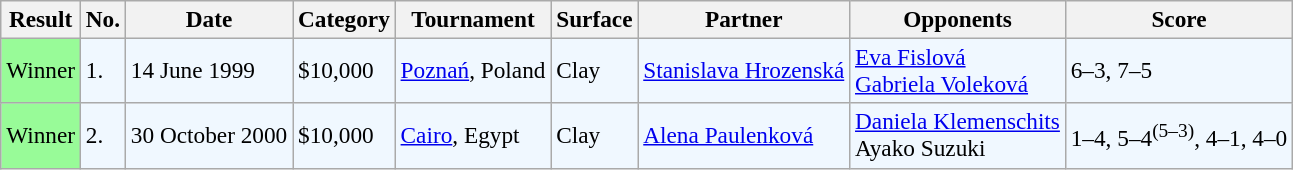<table class="sortable wikitable" style=font-size:97%>
<tr>
<th>Result</th>
<th>No.</th>
<th>Date</th>
<th>Category</th>
<th>Tournament</th>
<th>Surface</th>
<th>Partner</th>
<th>Opponents</th>
<th>Score</th>
</tr>
<tr style="background:#f0f8ff;">
<td style="background:#98fb98;">Winner</td>
<td>1.</td>
<td>14 June 1999</td>
<td>$10,000</td>
<td><a href='#'>Poznań</a>, Poland</td>
<td>Clay</td>
<td> <a href='#'>Stanislava Hrozenská</a></td>
<td> <a href='#'>Eva Fislová</a> <br>  <a href='#'>Gabriela Voleková</a></td>
<td>6–3, 7–5</td>
</tr>
<tr style="background:#f0f8ff;">
<td style="background:#98fb98;">Winner</td>
<td>2.</td>
<td>30 October 2000</td>
<td>$10,000</td>
<td><a href='#'>Cairo</a>, Egypt</td>
<td>Clay</td>
<td> <a href='#'>Alena Paulenková</a></td>
<td> <a href='#'>Daniela Klemenschits</a> <br>  Ayako Suzuki</td>
<td>1–4, 5–4<sup>(5–3)</sup>, 4–1, 4–0</td>
</tr>
</table>
